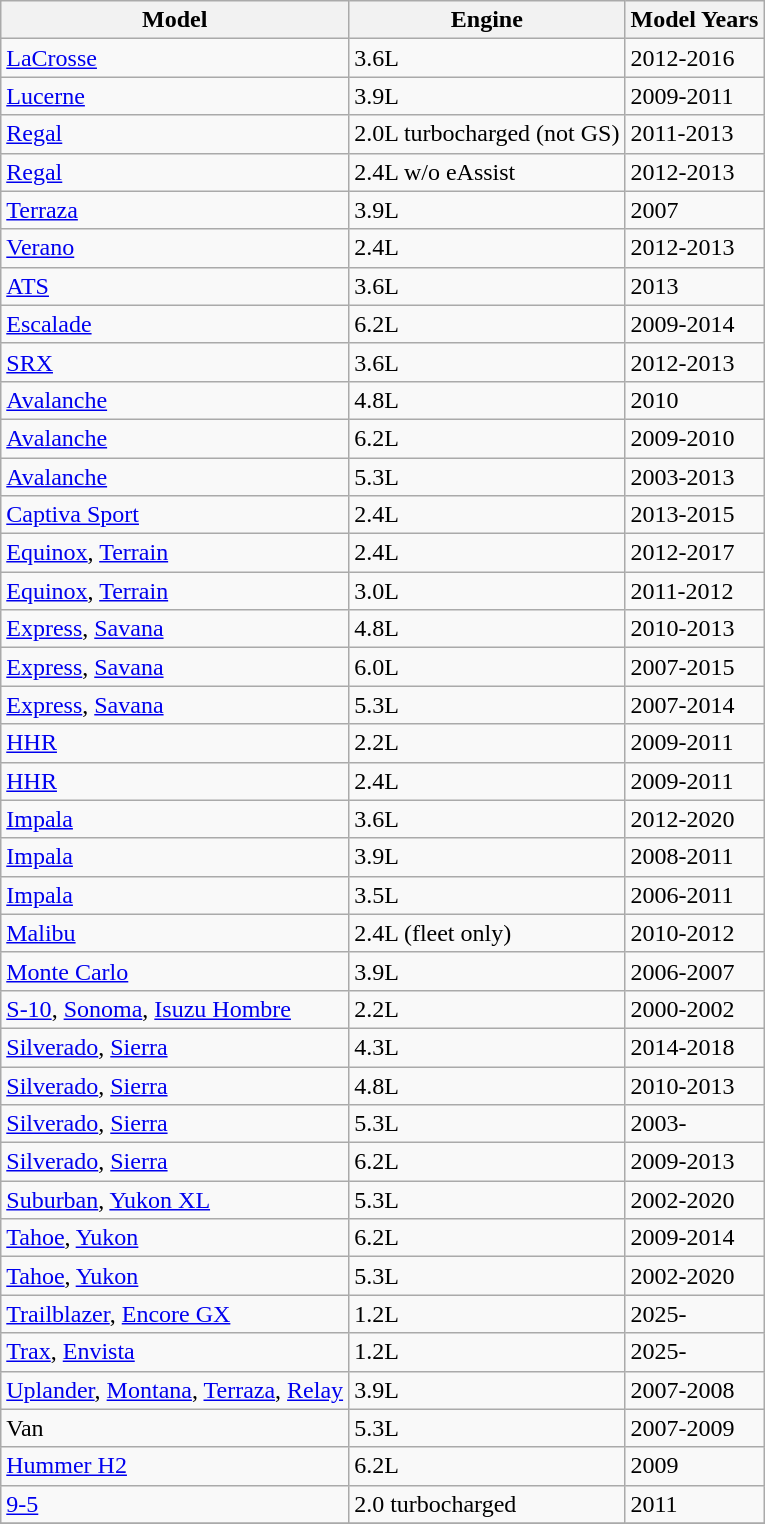<table class="wikitable">
<tr>
<th>Model</th>
<th>Engine</th>
<th>Model Years</th>
</tr>
<tr>
<td><a href='#'>LaCrosse</a></td>
<td>3.6L</td>
<td>2012-2016</td>
</tr>
<tr>
<td><a href='#'>Lucerne</a></td>
<td>3.9L</td>
<td>2009-2011</td>
</tr>
<tr>
<td><a href='#'>Regal</a></td>
<td>2.0L turbocharged (not GS)</td>
<td>2011-2013</td>
</tr>
<tr>
<td><a href='#'>Regal</a></td>
<td>2.4L w/o eAssist</td>
<td>2012-2013</td>
</tr>
<tr>
<td><a href='#'>Terraza</a></td>
<td>3.9L</td>
<td>2007</td>
</tr>
<tr>
<td><a href='#'>Verano</a></td>
<td>2.4L</td>
<td>2012-2013</td>
</tr>
<tr>
<td><a href='#'>ATS</a></td>
<td>3.6L</td>
<td>2013</td>
</tr>
<tr>
<td><a href='#'>Escalade</a></td>
<td>6.2L</td>
<td>2009-2014</td>
</tr>
<tr>
<td><a href='#'>SRX</a></td>
<td>3.6L</td>
<td>2012-2013</td>
</tr>
<tr>
<td><a href='#'>Avalanche</a></td>
<td>4.8L</td>
<td>2010</td>
</tr>
<tr>
<td><a href='#'>Avalanche</a></td>
<td>6.2L</td>
<td>2009-2010</td>
</tr>
<tr>
<td><a href='#'>Avalanche</a></td>
<td>5.3L</td>
<td>2003-2013</td>
</tr>
<tr>
<td><a href='#'>Captiva Sport</a></td>
<td>2.4L</td>
<td>2013-2015</td>
</tr>
<tr>
<td><a href='#'>Equinox</a>, <a href='#'>Terrain</a></td>
<td>2.4L</td>
<td>2012-2017</td>
</tr>
<tr>
<td><a href='#'>Equinox</a>, <a href='#'>Terrain</a></td>
<td>3.0L</td>
<td>2011-2012</td>
</tr>
<tr>
<td><a href='#'>Express</a>, <a href='#'>Savana</a></td>
<td>4.8L</td>
<td>2010-2013</td>
</tr>
<tr>
<td><a href='#'>Express</a>, <a href='#'>Savana</a></td>
<td>6.0L</td>
<td>2007-2015</td>
</tr>
<tr>
<td><a href='#'>Express</a>, <a href='#'>Savana</a></td>
<td>5.3L</td>
<td>2007-2014</td>
</tr>
<tr>
<td><a href='#'>HHR</a></td>
<td>2.2L</td>
<td>2009-2011</td>
</tr>
<tr>
<td><a href='#'>HHR</a></td>
<td>2.4L</td>
<td>2009-2011</td>
</tr>
<tr>
<td><a href='#'>Impala</a></td>
<td>3.6L</td>
<td>2012-2020</td>
</tr>
<tr>
<td><a href='#'>Impala</a></td>
<td>3.9L</td>
<td>2008-2011</td>
</tr>
<tr>
<td><a href='#'>Impala</a></td>
<td>3.5L</td>
<td>2006-2011</td>
</tr>
<tr>
<td><a href='#'>Malibu</a></td>
<td>2.4L (fleet only)</td>
<td>2010-2012</td>
</tr>
<tr>
<td><a href='#'>Monte Carlo</a></td>
<td>3.9L</td>
<td>2006-2007</td>
</tr>
<tr>
<td><a href='#'>S-10</a>, <a href='#'>Sonoma</a>, <a href='#'>Isuzu Hombre</a></td>
<td>2.2L</td>
<td>2000-2002</td>
</tr>
<tr>
<td><a href='#'>Silverado</a>, <a href='#'>Sierra</a></td>
<td>4.3L</td>
<td>2014-2018</td>
</tr>
<tr>
<td><a href='#'>Silverado</a>, <a href='#'>Sierra</a></td>
<td>4.8L</td>
<td>2010-2013</td>
</tr>
<tr>
<td><a href='#'>Silverado</a>, <a href='#'>Sierra</a></td>
<td>5.3L</td>
<td>2003-</td>
</tr>
<tr>
<td><a href='#'>Silverado</a>, <a href='#'>Sierra</a></td>
<td>6.2L</td>
<td>2009-2013</td>
</tr>
<tr>
<td><a href='#'>Suburban</a>, <a href='#'>Yukon XL</a></td>
<td>5.3L</td>
<td>2002-2020</td>
</tr>
<tr>
<td><a href='#'>Tahoe</a>, <a href='#'>Yukon</a></td>
<td>6.2L</td>
<td>2009-2014</td>
</tr>
<tr>
<td><a href='#'>Tahoe</a>, <a href='#'>Yukon</a></td>
<td>5.3L</td>
<td>2002-2020</td>
</tr>
<tr>
<td><a href='#'>Trailblazer</a>, <a href='#'>Encore GX</a></td>
<td>1.2L</td>
<td>2025-</td>
</tr>
<tr>
<td><a href='#'>Trax</a>, <a href='#'>Envista</a></td>
<td>1.2L</td>
<td>2025-</td>
</tr>
<tr>
<td><a href='#'>Uplander</a>, <a href='#'>Montana</a>, <a href='#'>Terraza</a>, <a href='#'>Relay</a></td>
<td>3.9L</td>
<td>2007-2008</td>
</tr>
<tr>
<td>Van</td>
<td>5.3L</td>
<td>2007-2009</td>
</tr>
<tr>
<td><a href='#'>Hummer H2</a></td>
<td>6.2L</td>
<td>2009</td>
</tr>
<tr>
<td><a href='#'>9-5</a></td>
<td>2.0 turbocharged</td>
<td>2011</td>
</tr>
<tr>
</tr>
</table>
